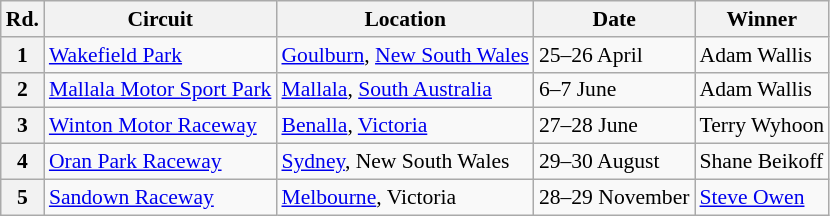<table class="wikitable" style="font-size: 90%">
<tr>
<th>Rd.</th>
<th>Circuit</th>
<th>Location</th>
<th>Date</th>
<th>Winner</th>
</tr>
<tr>
<th>1</th>
<td><a href='#'>Wakefield Park</a></td>
<td><a href='#'>Goulburn</a>, <a href='#'>New South Wales</a></td>
<td>25–26 April</td>
<td>Adam Wallis</td>
</tr>
<tr>
<th>2</th>
<td><a href='#'>Mallala Motor Sport Park</a></td>
<td><a href='#'>Mallala</a>, <a href='#'>South Australia</a></td>
<td>6–7 June</td>
<td>Adam Wallis</td>
</tr>
<tr>
<th>3</th>
<td><a href='#'>Winton Motor Raceway</a></td>
<td><a href='#'>Benalla</a>, <a href='#'>Victoria</a></td>
<td>27–28 June</td>
<td>Terry Wyhoon</td>
</tr>
<tr>
<th>4</th>
<td><a href='#'>Oran Park Raceway</a></td>
<td><a href='#'>Sydney</a>, New South Wales</td>
<td>29–30 August</td>
<td>Shane Beikoff</td>
</tr>
<tr>
<th>5</th>
<td><a href='#'>Sandown Raceway</a></td>
<td><a href='#'>Melbourne</a>, Victoria</td>
<td>28–29 November</td>
<td><a href='#'>Steve Owen</a></td>
</tr>
</table>
